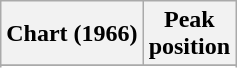<table class="wikitable sortable plainrowheaders" style="text-align:center">
<tr>
<th scope="col">Chart (1966)</th>
<th scope="col">Peak<br>position</th>
</tr>
<tr>
</tr>
<tr>
</tr>
</table>
